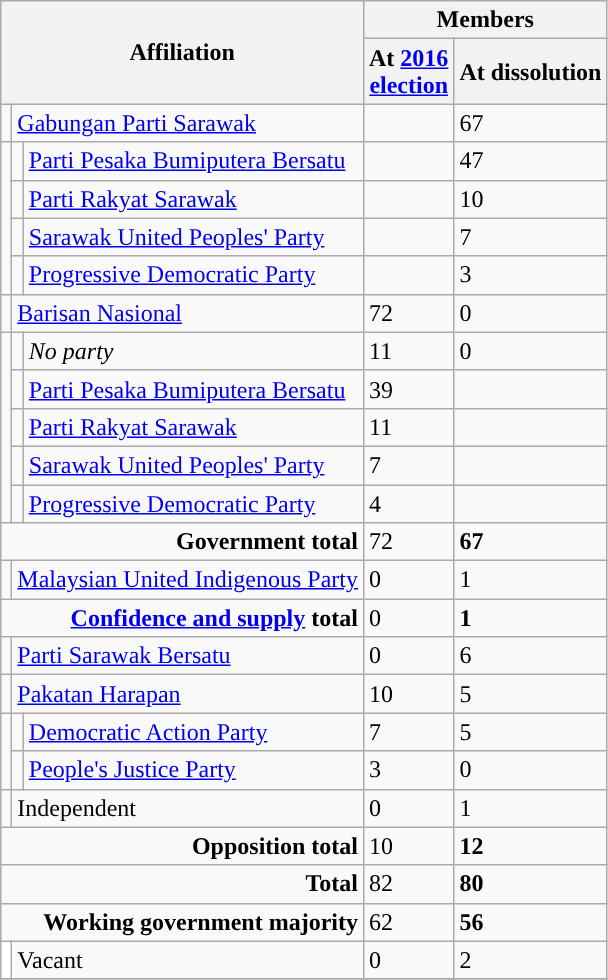<table class="wikitable">
<tr>
<th colspan="3" rowspan="2" style="vertical-align:middle; ">Affiliation</th>
<th colspan="2" style="vertical-align:top;">Members</th>
</tr>
<tr>
<th>At <a href='#'>2016<br>election</a></th>
<th>At dissolution</th>
</tr>
<tr>
<td style="background:"></td>
<td colspan="2"><a href='#'>Gabungan Parti Sarawak</a></td>
<td></td>
<td>67</td>
</tr>
<tr>
<td rowspan="4"></td>
<td style="background:"></td>
<td><a href='#'>Parti Pesaka Bumiputera Bersatu</a></td>
<td></td>
<td>47</td>
</tr>
<tr>
<td style="background:"></td>
<td><a href='#'>Parti Rakyat Sarawak</a></td>
<td></td>
<td>10</td>
</tr>
<tr>
<td style="background:"></td>
<td><a href='#'>Sarawak United Peoples' Party</a></td>
<td></td>
<td>7</td>
</tr>
<tr>
<td style="background:"></td>
<td><a href='#'>Progressive Democratic Party</a></td>
<td></td>
<td>3</td>
</tr>
<tr>
<td style="background:"></td>
<td colspan="2"><a href='#'>Barisan Nasional</a></td>
<td>72</td>
<td>0</td>
</tr>
<tr>
<td rowspan="5"></td>
<td style="background:"></td>
<td><em>No party</em></td>
<td>11</td>
<td>0</td>
</tr>
<tr>
<td style="background:"></td>
<td><a href='#'>Parti Pesaka Bumiputera Bersatu</a></td>
<td>39</td>
<td></td>
</tr>
<tr>
<td style="background:"></td>
<td><a href='#'>Parti Rakyat Sarawak</a></td>
<td>11</td>
<td></td>
</tr>
<tr>
<td style="background:"></td>
<td><a href='#'>Sarawak United Peoples' Party</a></td>
<td>7</td>
<td></td>
</tr>
<tr>
<td style="background:"></td>
<td><a href='#'>Progressive Democratic Party</a></td>
<td>4</td>
<td></td>
</tr>
<tr>
<td colspan="3" style="text-align:right; "><strong>Government total</strong></td>
<td>72</td>
<td><strong>67</strong></td>
</tr>
<tr>
<td style="background:"></td>
<td colspan="2"><a href='#'>Malaysian United Indigenous Party</a></td>
<td>0</td>
<td>1</td>
</tr>
<tr>
<td colspan="3" style="text-align:right; "><strong><a href='#'>Confidence and supply</a> total</strong></td>
<td>0</td>
<td><strong>1</strong></td>
</tr>
<tr>
<td style="background:"></td>
<td colspan="2"><a href='#'>Parti Sarawak Bersatu</a></td>
<td>0</td>
<td>6</td>
</tr>
<tr>
<td style="background:"></td>
<td colspan="2"><a href='#'>Pakatan Harapan</a></td>
<td>10</td>
<td>5</td>
</tr>
<tr>
<td rowspan="2"></td>
<td style="background:"></td>
<td><a href='#'>Democratic Action Party</a></td>
<td>7</td>
<td>5</td>
</tr>
<tr>
<td style="background:"></td>
<td><a href='#'>People's Justice Party</a></td>
<td>3</td>
<td>0</td>
</tr>
<tr>
<td style="background:"></td>
<td colspan="2">Independent</td>
<td>0</td>
<td>1</td>
</tr>
<tr>
<td colspan="3" style="text-align:right; "><strong>Opposition total</strong></td>
<td>10</td>
<td><strong>12</strong></td>
</tr>
<tr>
<td colspan="3" style="text-align:right; "><strong>Total</strong></td>
<td>82</td>
<td><strong>80</strong></td>
</tr>
<tr>
<td colspan="3" style="text-align:right; "><strong>Working government majority</strong></td>
<td>62</td>
<td><strong>56</strong></td>
</tr>
<tr>
<td style="background:white;"></td>
<td colspan="2">Vacant</td>
<td>0</td>
<td>2</td>
</tr>
<tr>
</tr>
</table>
